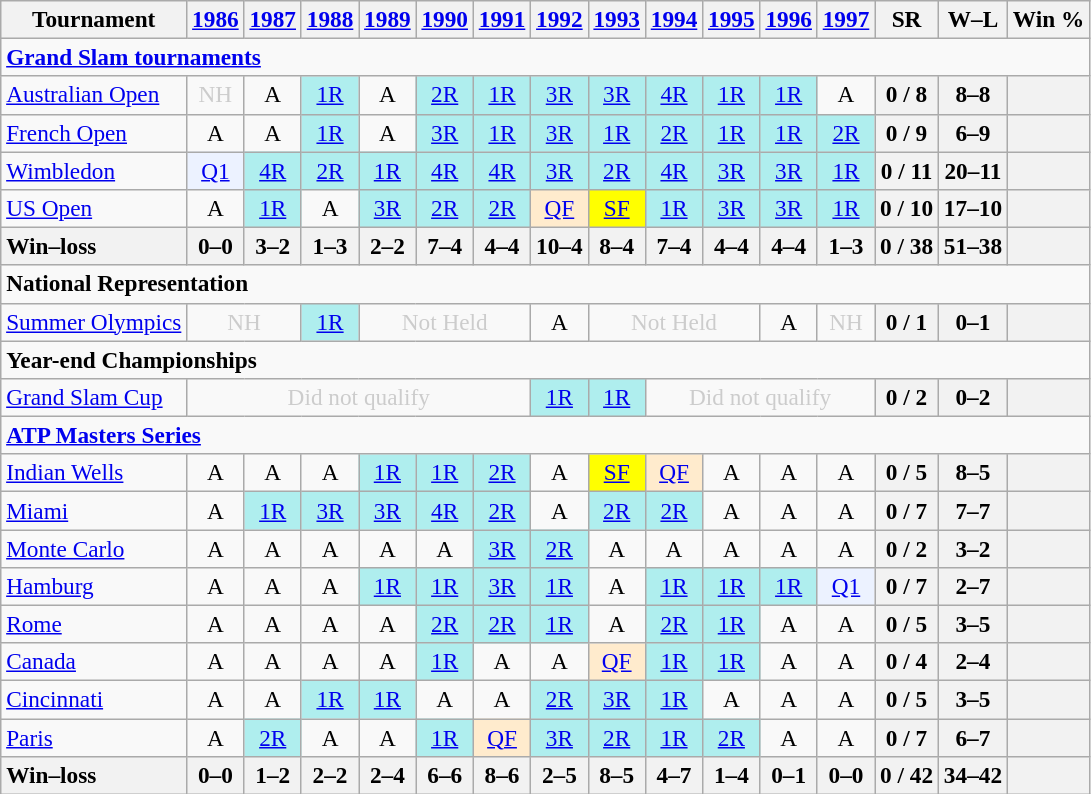<table class=wikitable style=text-align:center;font-size:97%>
<tr>
<th>Tournament</th>
<th><a href='#'>1986</a></th>
<th><a href='#'>1987</a></th>
<th><a href='#'>1988</a></th>
<th><a href='#'>1989</a></th>
<th><a href='#'>1990</a></th>
<th><a href='#'>1991</a></th>
<th><a href='#'>1992</a></th>
<th><a href='#'>1993</a></th>
<th><a href='#'>1994</a></th>
<th><a href='#'>1995</a></th>
<th><a href='#'>1996</a></th>
<th><a href='#'>1997</a></th>
<th>SR</th>
<th>W–L</th>
<th>Win %</th>
</tr>
<tr>
<td colspan=23 align=left><strong><a href='#'>Grand Slam tournaments</a></strong></td>
</tr>
<tr>
<td align=left><a href='#'>Australian Open</a></td>
<td colspan=1 style=color:#cccccc>NH</td>
<td>A</td>
<td bgcolor=afeeee><a href='#'>1R</a></td>
<td>A</td>
<td bgcolor=afeeee><a href='#'>2R</a></td>
<td bgcolor=afeeee><a href='#'>1R</a></td>
<td bgcolor=afeeee><a href='#'>3R</a></td>
<td bgcolor=afeeee><a href='#'>3R</a></td>
<td bgcolor=afeeee><a href='#'>4R</a></td>
<td bgcolor=afeeee><a href='#'>1R</a></td>
<td bgcolor=afeeee><a href='#'>1R</a></td>
<td>A</td>
<th>0 / 8</th>
<th>8–8</th>
<th></th>
</tr>
<tr>
<td align=left><a href='#'>French Open</a></td>
<td>A</td>
<td>A</td>
<td bgcolor=afeeee><a href='#'>1R</a></td>
<td>A</td>
<td bgcolor=afeeee><a href='#'>3R</a></td>
<td bgcolor=afeeee><a href='#'>1R</a></td>
<td bgcolor=afeeee><a href='#'>3R</a></td>
<td bgcolor=afeeee><a href='#'>1R</a></td>
<td bgcolor=afeeee><a href='#'>2R</a></td>
<td bgcolor=afeeee><a href='#'>1R</a></td>
<td bgcolor=afeeee><a href='#'>1R</a></td>
<td bgcolor=afeeee><a href='#'>2R</a></td>
<th>0 / 9</th>
<th>6–9</th>
<th></th>
</tr>
<tr>
<td align=left><a href='#'>Wimbledon</a></td>
<td bgcolor=ecf2ff><a href='#'>Q1</a></td>
<td bgcolor=afeeee><a href='#'>4R</a></td>
<td bgcolor=afeeee><a href='#'>2R</a></td>
<td bgcolor=afeeee><a href='#'>1R</a></td>
<td bgcolor=afeeee><a href='#'>4R</a></td>
<td bgcolor=afeeee><a href='#'>4R</a></td>
<td bgcolor=afeeee><a href='#'>3R</a></td>
<td bgcolor=afeeee><a href='#'>2R</a></td>
<td bgcolor=afeeee><a href='#'>4R</a></td>
<td bgcolor=afeeee><a href='#'>3R</a></td>
<td bgcolor=afeeee><a href='#'>3R</a></td>
<td bgcolor=afeeee><a href='#'>1R</a></td>
<th>0 / 11</th>
<th>20–11</th>
<th></th>
</tr>
<tr>
<td align=left><a href='#'>US Open</a></td>
<td>A</td>
<td bgcolor=afeeee><a href='#'>1R</a></td>
<td>A</td>
<td bgcolor=afeeee><a href='#'>3R</a></td>
<td bgcolor=afeeee><a href='#'>2R</a></td>
<td bgcolor=afeeee><a href='#'>2R</a></td>
<td bgcolor=ffebcd><a href='#'>QF</a></td>
<td bgcolor=yellow><a href='#'>SF</a></td>
<td bgcolor=afeeee><a href='#'>1R</a></td>
<td bgcolor=afeeee><a href='#'>3R</a></td>
<td bgcolor=afeeee><a href='#'>3R</a></td>
<td bgcolor=afeeee><a href='#'>1R</a></td>
<th>0 / 10</th>
<th>17–10</th>
<th></th>
</tr>
<tr>
<th style=text-align:left>Win–loss</th>
<th>0–0</th>
<th>3–2</th>
<th>1–3</th>
<th>2–2</th>
<th>7–4</th>
<th>4–4</th>
<th>10–4</th>
<th>8–4</th>
<th>7–4</th>
<th>4–4</th>
<th>4–4</th>
<th>1–3</th>
<th>0 / 38</th>
<th>51–38</th>
<th></th>
</tr>
<tr>
<td colspan=22 align=left><strong>National Representation</strong></td>
</tr>
<tr>
<td align=left><a href='#'>Summer Olympics</a></td>
<td colspan=2 style=color:#cccccc>NH</td>
<td style=background:#afeeee><a href='#'>1R</a></td>
<td colspan=3 style=color:#cccccc>Not Held</td>
<td>A</td>
<td colspan=3 style=color:#cccccc>Not Held</td>
<td>A</td>
<td colspan=1 style=color:#cccccc>NH</td>
<th>0 / 1</th>
<th>0–1</th>
<th></th>
</tr>
<tr>
<td colspan=22 align=left><strong>Year-end Championships</strong></td>
</tr>
<tr>
<td align=left><a href='#'>Grand Slam Cup</a></td>
<td colspan=6 style=color:#cccccc>Did not qualify</td>
<td style=background:#afeeee><a href='#'>1R</a></td>
<td style=background:#afeeee><a href='#'>1R</a></td>
<td colspan=4 style=color:#cccccc>Did not qualify</td>
<th>0 / 2</th>
<th>0–2</th>
<th></th>
</tr>
<tr>
<td colspan=23 align=left><strong><a href='#'>ATP Masters Series</a></strong></td>
</tr>
<tr>
<td align=left><a href='#'>Indian Wells</a></td>
<td>A</td>
<td>A</td>
<td>A</td>
<td bgcolor=afeeee><a href='#'>1R</a></td>
<td bgcolor=afeeee><a href='#'>1R</a></td>
<td bgcolor=afeeee><a href='#'>2R</a></td>
<td>A</td>
<td bgcolor=yellow><a href='#'>SF</a></td>
<td bgcolor=ffebcd><a href='#'>QF</a></td>
<td>A</td>
<td>A</td>
<td>A</td>
<th>0 / 5</th>
<th>8–5</th>
<th></th>
</tr>
<tr>
<td align=left><a href='#'>Miami</a></td>
<td>A</td>
<td bgcolor=afeeee><a href='#'>1R</a></td>
<td bgcolor=afeeee><a href='#'>3R</a></td>
<td bgcolor=afeeee><a href='#'>3R</a></td>
<td bgcolor=afeeee><a href='#'>4R</a></td>
<td bgcolor=afeeee><a href='#'>2R</a></td>
<td>A</td>
<td bgcolor=afeeee><a href='#'>2R</a></td>
<td bgcolor=afeeee><a href='#'>2R</a></td>
<td>A</td>
<td>A</td>
<td>A</td>
<th>0 / 7</th>
<th>7–7</th>
<th></th>
</tr>
<tr>
<td align=left><a href='#'>Monte Carlo</a></td>
<td>A</td>
<td>A</td>
<td>A</td>
<td>A</td>
<td>A</td>
<td bgcolor=afeeee><a href='#'>3R</a></td>
<td bgcolor=afeeee><a href='#'>2R</a></td>
<td>A</td>
<td>A</td>
<td>A</td>
<td>A</td>
<td>A</td>
<th>0 / 2</th>
<th>3–2</th>
<th></th>
</tr>
<tr>
<td align=left><a href='#'>Hamburg</a></td>
<td>A</td>
<td>A</td>
<td>A</td>
<td bgcolor=afeeee><a href='#'>1R</a></td>
<td bgcolor=afeeee><a href='#'>1R</a></td>
<td bgcolor=afeeee><a href='#'>3R</a></td>
<td bgcolor=afeeee><a href='#'>1R</a></td>
<td>A</td>
<td bgcolor=afeeee><a href='#'>1R</a></td>
<td bgcolor=afeeee><a href='#'>1R</a></td>
<td bgcolor=afeeee><a href='#'>1R</a></td>
<td bgcolor=ecf2ff><a href='#'>Q1</a></td>
<th>0 / 7</th>
<th>2–7</th>
<th></th>
</tr>
<tr>
<td align=left><a href='#'>Rome</a></td>
<td>A</td>
<td>A</td>
<td>A</td>
<td>A</td>
<td bgcolor=afeeee><a href='#'>2R</a></td>
<td bgcolor=afeeee><a href='#'>2R</a></td>
<td bgcolor=afeeee><a href='#'>1R</a></td>
<td>A</td>
<td bgcolor=afeeee><a href='#'>2R</a></td>
<td bgcolor=afeeee><a href='#'>1R</a></td>
<td>A</td>
<td>A</td>
<th>0 / 5</th>
<th>3–5</th>
<th></th>
</tr>
<tr>
<td align=left><a href='#'>Canada</a></td>
<td>A</td>
<td>A</td>
<td>A</td>
<td>A</td>
<td bgcolor=afeeee><a href='#'>1R</a></td>
<td>A</td>
<td>A</td>
<td bgcolor=ffebcd><a href='#'>QF</a></td>
<td bgcolor=afeeee><a href='#'>1R</a></td>
<td bgcolor=afeeee><a href='#'>1R</a></td>
<td>A</td>
<td>A</td>
<th>0 / 4</th>
<th>2–4</th>
<th></th>
</tr>
<tr>
<td align=left><a href='#'>Cincinnati</a></td>
<td>A</td>
<td>A</td>
<td bgcolor=afeeee><a href='#'>1R</a></td>
<td bgcolor=afeeee><a href='#'>1R</a></td>
<td>A</td>
<td>A</td>
<td bgcolor=afeeee><a href='#'>2R</a></td>
<td bgcolor=afeeee><a href='#'>3R</a></td>
<td bgcolor=afeeee><a href='#'>1R</a></td>
<td>A</td>
<td>A</td>
<td>A</td>
<th>0 / 5</th>
<th>3–5</th>
<th></th>
</tr>
<tr>
<td align=left><a href='#'>Paris</a></td>
<td>A</td>
<td bgcolor=afeeee><a href='#'>2R</a></td>
<td>A</td>
<td>A</td>
<td bgcolor=afeeee><a href='#'>1R</a></td>
<td bgcolor=ffebcd><a href='#'>QF</a></td>
<td bgcolor=afeeee><a href='#'>3R</a></td>
<td bgcolor=afeeee><a href='#'>2R</a></td>
<td bgcolor=afeeee><a href='#'>1R</a></td>
<td bgcolor=afeeee><a href='#'>2R</a></td>
<td>A</td>
<td>A</td>
<th>0 / 7</th>
<th>6–7</th>
<th></th>
</tr>
<tr>
<th style=text-align:left>Win–loss</th>
<th>0–0</th>
<th>1–2</th>
<th>2–2</th>
<th>2–4</th>
<th>6–6</th>
<th>8–6</th>
<th>2–5</th>
<th>8–5</th>
<th>4–7</th>
<th>1–4</th>
<th>0–1</th>
<th>0–0</th>
<th>0 / 42</th>
<th>34–42</th>
<th></th>
</tr>
</table>
